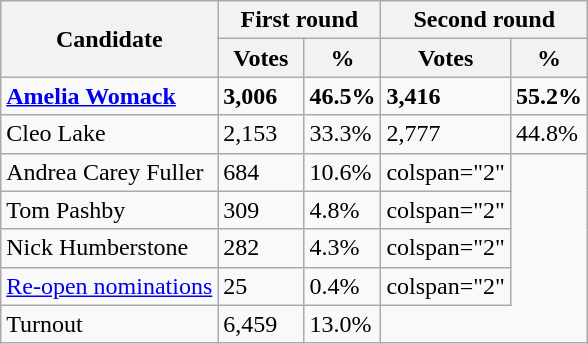<table class="wikitable" text-align:right"|>
<tr>
<th rowspan=2>Candidate</th>
<th colspan="2">First round</th>
<th colspan="2">Second round</th>
</tr>
<tr>
<th style="width: 50px">Votes</th>
<th style="width: 40px">%</th>
<th style="width: 50px">Votes</th>
<th style="width: 40px">%</th>
</tr>
<tr>
<td><strong><a href='#'>Amelia Womack</a></strong></td>
<td><strong>3,006</strong></td>
<td><strong>46.5%</strong></td>
<td><strong>3,416</strong></td>
<td><strong>55.2%</strong></td>
</tr>
<tr>
<td>Cleo Lake</td>
<td>2,153</td>
<td>33.3%</td>
<td>2,777</td>
<td>44.8%</td>
</tr>
<tr>
<td>Andrea Carey Fuller</td>
<td>684</td>
<td>10.6%</td>
<td>colspan="2" </td>
</tr>
<tr>
<td>Tom Pashby</td>
<td>309</td>
<td>4.8%</td>
<td>colspan="2" </td>
</tr>
<tr>
<td>Nick Humberstone</td>
<td>282</td>
<td>4.3%</td>
<td>colspan="2" </td>
</tr>
<tr>
<td><a href='#'>Re-open nominations</a></td>
<td>25</td>
<td>0.4%</td>
<td>colspan="2" </td>
</tr>
<tr>
<td>Turnout</td>
<td>6,459</td>
<td>13.0%</td>
</tr>
</table>
